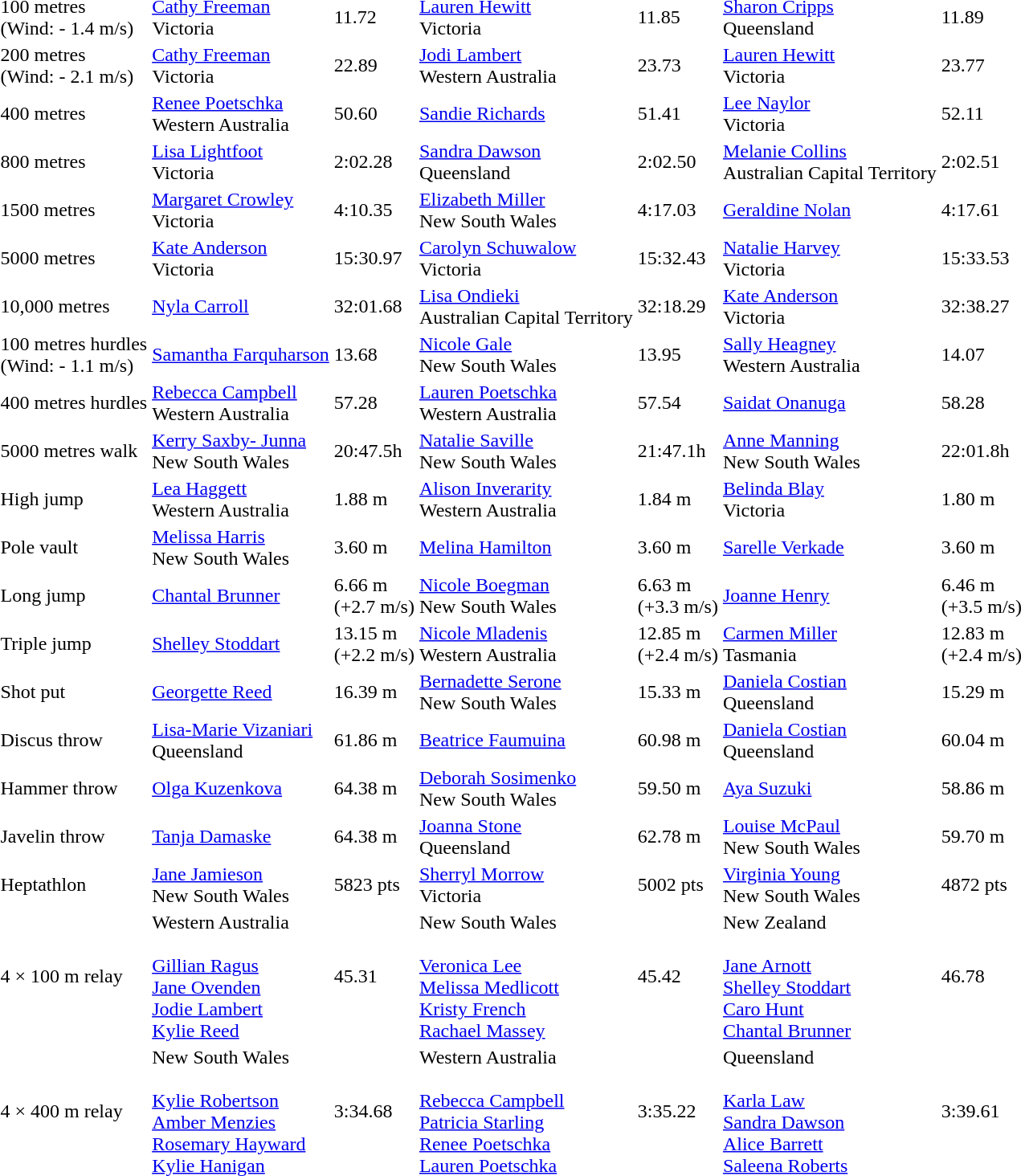<table>
<tr>
<td>100 metres<br>(Wind: - 1.4 m/s)</td>
<td><a href='#'>Cathy Freeman</a><br>Victoria</td>
<td>11.72</td>
<td><a href='#'>Lauren Hewitt</a><br>Victoria</td>
<td>11.85</td>
<td><a href='#'>Sharon Cripps</a><br>Queensland</td>
<td>11.89</td>
</tr>
<tr>
<td>200 metres<br>(Wind: - 2.1 m/s)</td>
<td><a href='#'>Cathy Freeman</a><br>Victoria</td>
<td>22.89</td>
<td><a href='#'>Jodi Lambert</a><br>Western Australia</td>
<td>23.73</td>
<td><a href='#'>Lauren Hewitt</a><br>Victoria</td>
<td>23.77</td>
</tr>
<tr>
<td>400 metres</td>
<td><a href='#'>Renee Poetschka</a><br>Western Australia</td>
<td>50.60</td>
<td><a href='#'>Sandie Richards</a><br></td>
<td>51.41</td>
<td><a href='#'>Lee Naylor</a><br>Victoria</td>
<td>52.11</td>
</tr>
<tr>
<td>800 metres</td>
<td><a href='#'>Lisa Lightfoot</a><br>Victoria</td>
<td>2:02.28</td>
<td><a href='#'>Sandra Dawson</a><br>Queensland</td>
<td>2:02.50</td>
<td><a href='#'>Melanie Collins</a><br>Australian Capital Territory</td>
<td>2:02.51</td>
</tr>
<tr>
<td>1500 metres</td>
<td><a href='#'>Margaret Crowley</a><br>Victoria</td>
<td>4:10.35</td>
<td><a href='#'>Elizabeth Miller</a><br>New South Wales</td>
<td>4:17.03</td>
<td><a href='#'>Geraldine Nolan</a><br></td>
<td>4:17.61</td>
</tr>
<tr>
<td>5000 metres</td>
<td><a href='#'>Kate Anderson</a><br>Victoria</td>
<td>15:30.97</td>
<td><a href='#'>Carolyn Schuwalow</a><br>Victoria</td>
<td>15:32.43</td>
<td><a href='#'>Natalie Harvey</a><br>Victoria</td>
<td>15:33.53</td>
</tr>
<tr>
<td>10,000 metres</td>
<td><a href='#'>Nyla Carroll</a><br></td>
<td>32:01.68</td>
<td><a href='#'>Lisa Ondieki</a><br>Australian Capital Territory</td>
<td>32:18.29</td>
<td><a href='#'>Kate Anderson</a><br>Victoria</td>
<td>32:38.27</td>
</tr>
<tr>
<td>100 metres hurdles<br>(Wind: - 1.1 m/s)</td>
<td><a href='#'>Samantha Farquharson</a><br></td>
<td>13.68</td>
<td><a href='#'>Nicole Gale</a><br>New South Wales</td>
<td>13.95</td>
<td><a href='#'>Sally Heagney</a><br>Western Australia</td>
<td>14.07</td>
</tr>
<tr>
<td>400 metres hurdles</td>
<td><a href='#'>Rebecca Campbell</a><br>Western Australia</td>
<td>57.28</td>
<td><a href='#'>Lauren Poetschka</a><br>Western Australia</td>
<td>57.54</td>
<td><a href='#'>Saidat Onanuga</a><br></td>
<td>58.28</td>
</tr>
<tr>
<td>5000 metres walk</td>
<td><a href='#'>Kerry Saxby- Junna</a><br>New South Wales</td>
<td>20:47.5h</td>
<td><a href='#'>Natalie Saville</a><br>New South Wales</td>
<td>21:47.1h</td>
<td><a href='#'>Anne Manning</a><br>New South Wales</td>
<td>22:01.8h</td>
</tr>
<tr>
<td>High jump</td>
<td><a href='#'>Lea Haggett</a><br>Western Australia</td>
<td>1.88 m</td>
<td><a href='#'>Alison Inverarity</a><br>Western Australia</td>
<td>1.84 m</td>
<td><a href='#'>Belinda Blay</a><br>Victoria</td>
<td>1.80 m</td>
</tr>
<tr>
<td>Pole vault</td>
<td><a href='#'>Melissa Harris</a><br>New South Wales</td>
<td>3.60 m</td>
<td><a href='#'>Melina Hamilton</a><br></td>
<td>3.60 m</td>
<td><a href='#'>Sarelle Verkade</a><br></td>
<td>3.60 m</td>
</tr>
<tr>
<td>Long jump</td>
<td><a href='#'>Chantal Brunner</a><br></td>
<td>6.66 m <br>(+2.7 m/s)</td>
<td><a href='#'>Nicole Boegman</a><br>New South Wales</td>
<td>6.63 m <br>(+3.3 m/s)</td>
<td><a href='#'>Joanne Henry</a><br></td>
<td>6.46 m <br>(+3.5 m/s)</td>
</tr>
<tr>
<td>Triple jump</td>
<td><a href='#'>Shelley Stoddart</a><br></td>
<td>13.15 m <br>(+2.2 m/s)</td>
<td><a href='#'>Nicole Mladenis</a><br>Western Australia</td>
<td>12.85 m <br>(+2.4 m/s)</td>
<td><a href='#'>Carmen Miller</a><br>Tasmania</td>
<td>12.83 m <br>(+2.4 m/s)</td>
</tr>
<tr>
<td>Shot put</td>
<td><a href='#'>Georgette Reed</a><br></td>
<td>16.39 m</td>
<td><a href='#'>Bernadette Serone</a><br>New South Wales</td>
<td>15.33 m</td>
<td><a href='#'>Daniela Costian</a><br>Queensland</td>
<td>15.29 m</td>
</tr>
<tr>
<td>Discus throw</td>
<td><a href='#'>Lisa-Marie Vizaniari</a><br>Queensland</td>
<td>61.86 m</td>
<td><a href='#'>Beatrice Faumuina</a><br></td>
<td>60.98 m</td>
<td><a href='#'>Daniela Costian</a><br>Queensland</td>
<td>60.04 m</td>
</tr>
<tr>
<td>Hammer throw</td>
<td><a href='#'>Olga Kuzenkova</a><br></td>
<td>64.38 m</td>
<td><a href='#'>Deborah Sosimenko</a><br>New South Wales</td>
<td>59.50 m</td>
<td><a href='#'>Aya Suzuki</a><br></td>
<td>58.86 m</td>
</tr>
<tr>
<td>Javelin throw</td>
<td><a href='#'>Tanja Damaske</a><br></td>
<td>64.38 m</td>
<td><a href='#'>Joanna Stone</a><br>Queensland</td>
<td>62.78 m</td>
<td><a href='#'>Louise McPaul</a><br>New South Wales</td>
<td>59.70 m</td>
</tr>
<tr>
<td>Heptathlon</td>
<td><a href='#'>Jane Jamieson</a><br>New South Wales</td>
<td>5823 pts</td>
<td><a href='#'>Sherryl Morrow</a><br>Victoria</td>
<td>5002 pts</td>
<td><a href='#'>Virginia Young</a><br>New South Wales</td>
<td>4872 pts</td>
</tr>
<tr>
<td>4 × 100 m relay</td>
<td>Western Australia<br><br><a href='#'>Gillian Ragus</a><br><a href='#'>Jane Ovenden</a><br><a href='#'>Jodie Lambert</a><br><a href='#'>Kylie Reed</a></td>
<td>45.31</td>
<td>New South Wales<br><br><a href='#'>Veronica Lee</a><br><a href='#'>Melissa Medlicott</a><br><a href='#'>Kristy French</a><br><a href='#'>Rachael Massey</a></td>
<td>45.42</td>
<td>New Zealand<br><br><a href='#'>Jane Arnott</a><br><a href='#'>Shelley Stoddart</a><br><a href='#'>Caro Hunt</a><br><a href='#'>Chantal Brunner</a></td>
<td>46.78</td>
</tr>
<tr>
<td>4 × 400 m relay</td>
<td>New South Wales<br><br><a href='#'>Kylie Robertson</a><br><a href='#'>Amber Menzies</a><br><a href='#'>Rosemary Hayward</a><br><a href='#'>Kylie Hanigan</a></td>
<td>3:34.68</td>
<td>Western Australia<br><br><a href='#'>Rebecca Campbell</a><br><a href='#'>Patricia Starling</a><br><a href='#'>Renee Poetschka</a><br><a href='#'>Lauren Poetschka</a></td>
<td>3:35.22</td>
<td>Queensland<br><br><a href='#'>Karla Law</a><br><a href='#'>Sandra Dawson</a><br><a href='#'>Alice Barrett</a><br><a href='#'>Saleena Roberts</a></td>
<td>3:39.61</td>
</tr>
<tr>
</tr>
</table>
